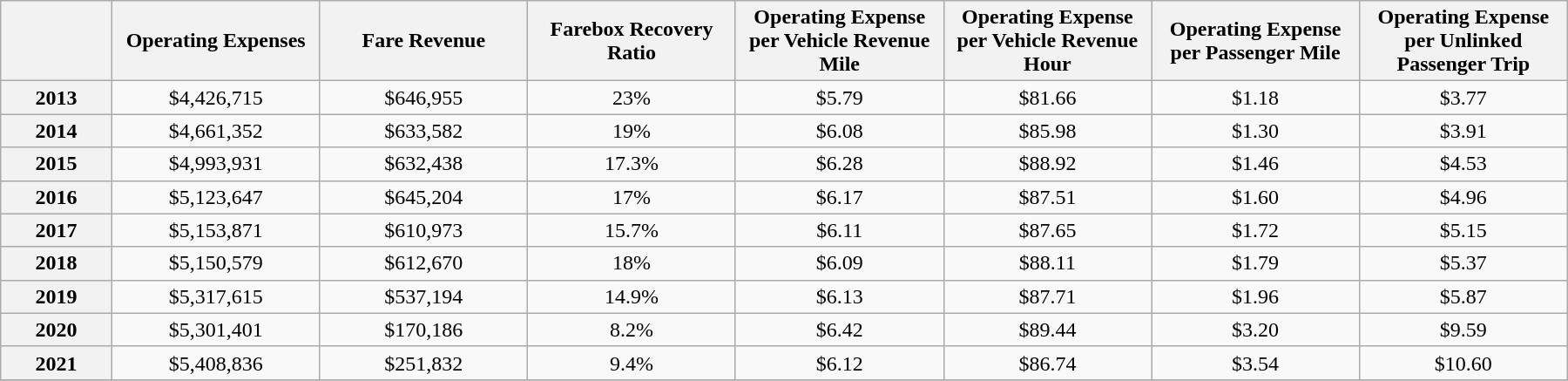<table class="wikitable"  style="text-align:center; width:1200px; margin:auto;">
<tr>
<th style="width:50px"></th>
<th style="width:100px">Operating Expenses</th>
<th style="width:100px">Fare Revenue</th>
<th style="width:100px">Farebox Recovery Ratio</th>
<th style="width:100px">Operating Expense per Vehicle Revenue Mile</th>
<th style="width:100px">Operating Expense per Vehicle Revenue Hour</th>
<th style="width:100px">Operating Expense per Passenger Mile</th>
<th style="width:100px">Operating Expense per Unlinked Passenger Trip</th>
</tr>
<tr>
<th>2013</th>
<td>$4,426,715</td>
<td>$646,955</td>
<td>23%</td>
<td>$5.79</td>
<td>$81.66</td>
<td>$1.18</td>
<td>$3.77</td>
</tr>
<tr>
<th>2014</th>
<td>$4,661,352</td>
<td>$633,582</td>
<td>19%</td>
<td>$6.08</td>
<td>$85.98</td>
<td>$1.30</td>
<td>$3.91</td>
</tr>
<tr>
<th>2015</th>
<td>$4,993,931</td>
<td>$632,438</td>
<td>17.3%</td>
<td>$6.28</td>
<td>$88.92</td>
<td>$1.46</td>
<td>$4.53</td>
</tr>
<tr>
<th>2016</th>
<td>$5,123,647</td>
<td>$645,204</td>
<td>17%</td>
<td>$6.17</td>
<td>$87.51</td>
<td>$1.60</td>
<td>$4.96</td>
</tr>
<tr>
<th>2017</th>
<td>$5,153,871</td>
<td>$610,973</td>
<td>15.7%</td>
<td>$6.11</td>
<td>$87.65</td>
<td>$1.72</td>
<td>$5.15</td>
</tr>
<tr>
<th>2018</th>
<td>$5,150,579</td>
<td>$612,670</td>
<td>18%</td>
<td>$6.09</td>
<td>$88.11</td>
<td>$1.79</td>
<td>$5.37</td>
</tr>
<tr>
<th>2019</th>
<td>$5,317,615</td>
<td>$537,194</td>
<td>14.9%</td>
<td>$6.13</td>
<td>$87.71</td>
<td>$1.96</td>
<td>$5.87</td>
</tr>
<tr>
<th>2020</th>
<td>$5,301,401</td>
<td>$170,186</td>
<td>8.2%</td>
<td>$6.42</td>
<td>$89.44</td>
<td>$3.20</td>
<td>$9.59</td>
</tr>
<tr>
<th>2021</th>
<td>$5,408,836</td>
<td>$251,832</td>
<td>9.4%</td>
<td>$6.12</td>
<td>$86.74</td>
<td>$3.54</td>
<td>$10.60</td>
</tr>
<tr>
</tr>
</table>
